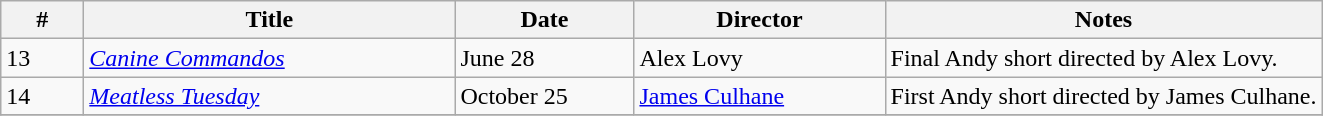<table class="wikitable">
<tr>
<th style="width:3em">#</th>
<th style="width:15em">Title</th>
<th style="width:7em">Date</th>
<th style="width:10em">Director</th>
<th>Notes</th>
</tr>
<tr>
<td>13</td>
<td><em><a href='#'>Canine Commandos</a></em></td>
<td>June 28</td>
<td>Alex Lovy</td>
<td>Final Andy short directed by Alex Lovy.</td>
</tr>
<tr>
<td>14</td>
<td><em><a href='#'>Meatless Tuesday</a></em></td>
<td>October 25</td>
<td><a href='#'>James Culhane</a></td>
<td>First Andy short directed by James Culhane.</td>
</tr>
<tr>
</tr>
</table>
